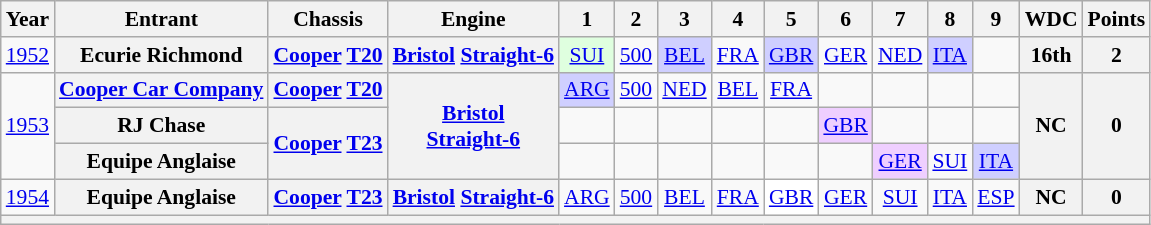<table class="wikitable" style="text-align:center; font-size:90%">
<tr>
<th>Year</th>
<th>Entrant</th>
<th>Chassis</th>
<th>Engine</th>
<th>1</th>
<th>2</th>
<th>3</th>
<th>4</th>
<th>5</th>
<th>6</th>
<th>7</th>
<th>8</th>
<th>9</th>
<th>WDC</th>
<th>Points</th>
</tr>
<tr>
<td><a href='#'>1952</a></td>
<th>Ecurie Richmond</th>
<th><a href='#'>Cooper</a> <a href='#'>T20</a></th>
<th><a href='#'>Bristol</a> <a href='#'>Straight-6</a></th>
<td style="background:#DFFFDF;"><a href='#'>SUI</a><br></td>
<td><a href='#'>500</a></td>
<td style="background:#CFCFFF;"><a href='#'>BEL</a><br></td>
<td><a href='#'>FRA</a></td>
<td style="background:#CFCFFF;"><a href='#'>GBR</a><br></td>
<td><a href='#'>GER</a></td>
<td><a href='#'>NED</a></td>
<td style="background:#CFCFFF;"><a href='#'>ITA</a><br></td>
<td></td>
<th>16th</th>
<th>2</th>
</tr>
<tr>
<td rowspan=3><a href='#'>1953</a></td>
<th><a href='#'>Cooper Car Company</a></th>
<th><a href='#'>Cooper</a> <a href='#'>T20</a></th>
<th rowspan=3><a href='#'>Bristol</a><br><a href='#'>Straight-6</a></th>
<td style="background:#CFCFFF;"><a href='#'>ARG</a><br></td>
<td><a href='#'>500</a></td>
<td><a href='#'>NED</a></td>
<td><a href='#'>BEL</a></td>
<td><a href='#'>FRA</a></td>
<td></td>
<td></td>
<td></td>
<td></td>
<th rowspan=3>NC</th>
<th rowspan=3>0</th>
</tr>
<tr>
<th>RJ Chase</th>
<th rowspan=2><a href='#'>Cooper</a> <a href='#'>T23</a></th>
<td></td>
<td></td>
<td></td>
<td></td>
<td></td>
<td style="background:#EFCFFF;"><a href='#'>GBR</a><br></td>
<td></td>
<td></td>
<td></td>
</tr>
<tr>
<th>Equipe Anglaise</th>
<td></td>
<td></td>
<td></td>
<td></td>
<td></td>
<td></td>
<td style="background:#EFCFFF;"><a href='#'>GER</a><br></td>
<td><a href='#'>SUI</a></td>
<td style="background:#CFCFFF;"><a href='#'>ITA</a><br></td>
</tr>
<tr>
<td><a href='#'>1954</a></td>
<th>Equipe Anglaise</th>
<th><a href='#'>Cooper</a> <a href='#'>T23</a></th>
<th><a href='#'>Bristol</a> <a href='#'>Straight-6</a></th>
<td><a href='#'>ARG</a></td>
<td><a href='#'>500</a></td>
<td><a href='#'>BEL</a></td>
<td><a href='#'>FRA</a></td>
<td style="background:#ffffff;"><a href='#'>GBR</a><br></td>
<td><a href='#'>GER</a></td>
<td><a href='#'>SUI</a></td>
<td><a href='#'>ITA</a></td>
<td><a href='#'>ESP</a></td>
<th>NC</th>
<th>0</th>
</tr>
<tr>
<th colspan="15"></th>
</tr>
</table>
